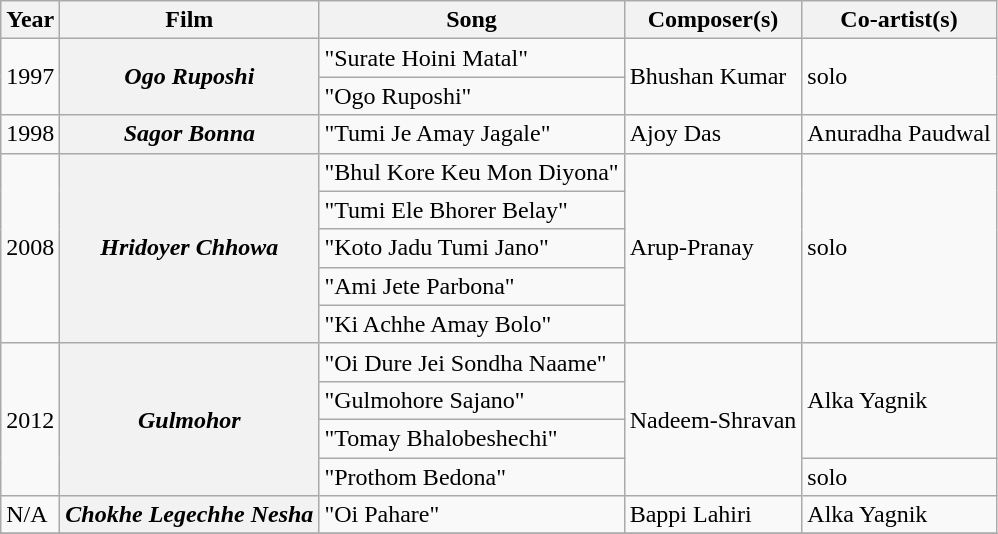<table class="wikitable">
<tr>
<th>Year</th>
<th>Film</th>
<th>Song</th>
<th>Composer(s)</th>
<th>Co-artist(s)</th>
</tr>
<tr>
<td rowspan=2>1997</td>
<th rowspan=2><em>Ogo Ruposhi</em></th>
<td>"Surate Hoini Matal"</td>
<td rowspan=2>Bhushan Kumar</td>
<td rowspan=2>solo</td>
</tr>
<tr>
<td>"Ogo Ruposhi"</td>
</tr>
<tr>
<td>1998</td>
<th><em>Sagor Bonna</em></th>
<td>"Tumi Je Amay Jagale"</td>
<td>Ajoy Das</td>
<td>Anuradha Paudwal</td>
</tr>
<tr>
<td rowspan=5>2008</td>
<th Rowspan=5><em>Hridoyer Chhowa</em></th>
<td>"Bhul Kore Keu Mon Diyona"</td>
<td rowspan=5>Arup-Pranay</td>
<td rowspan=5>solo</td>
</tr>
<tr>
<td>"Tumi Ele Bhorer Belay"</td>
</tr>
<tr>
<td>"Koto Jadu Tumi Jano"</td>
</tr>
<tr>
<td>"Ami Jete Parbona"</td>
</tr>
<tr>
<td>"Ki Achhe Amay Bolo"</td>
</tr>
<tr>
<td rowspan=4>2012</td>
<th rowspan=4><em>Gulmohor</em></th>
<td>"Oi Dure Jei Sondha Naame"</td>
<td rowspan=4>Nadeem-Shravan</td>
<td rowspan=3>Alka Yagnik</td>
</tr>
<tr>
<td>"Gulmohore Sajano"</td>
</tr>
<tr>
<td>"Tomay Bhalobeshechi"</td>
</tr>
<tr>
<td>"Prothom Bedona"</td>
<td>solo</td>
</tr>
<tr>
<td>N/A</td>
<th><em>Chokhe Legechhe Nesha</em></th>
<td>"Oi Pahare"</td>
<td>Bappi Lahiri</td>
<td>Alka Yagnik</td>
</tr>
<tr>
</tr>
</table>
